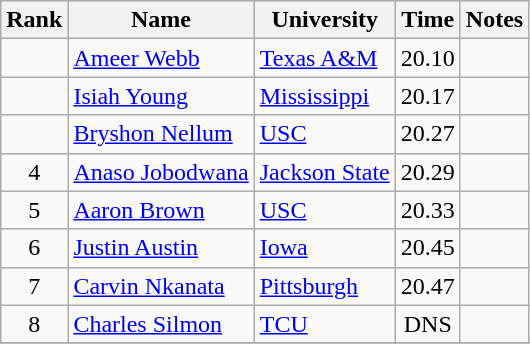<table class="wikitable sortable" style="text-align:center">
<tr>
<th>Rank</th>
<th>Name</th>
<th>University</th>
<th>Time</th>
<th>Notes</th>
</tr>
<tr>
<td></td>
<td align=left><a href='#'>Ameer Webb</a></td>
<td align=left><a href='#'>Texas A&M</a></td>
<td>20.10</td>
<td></td>
</tr>
<tr>
<td></td>
<td align=left><a href='#'>Isiah Young</a></td>
<td align=left><a href='#'>Mississippi</a></td>
<td>20.17</td>
<td></td>
</tr>
<tr>
<td></td>
<td align=left><a href='#'>Bryshon Nellum</a></td>
<td align=left><a href='#'>USC</a></td>
<td>20.27</td>
<td></td>
</tr>
<tr>
<td>4</td>
<td align=left><a href='#'>Anaso Jobodwana</a> </td>
<td align=left><a href='#'>Jackson State</a></td>
<td>20.29</td>
<td></td>
</tr>
<tr>
<td>5</td>
<td align=left><a href='#'>Aaron Brown</a> </td>
<td align=left><a href='#'>USC</a></td>
<td>20.33</td>
<td></td>
</tr>
<tr>
<td>6</td>
<td align=left><a href='#'>Justin Austin</a></td>
<td align=left><a href='#'>Iowa</a></td>
<td>20.45</td>
<td></td>
</tr>
<tr>
<td>7</td>
<td align=left><a href='#'>Carvin Nkanata</a></td>
<td align=left><a href='#'>Pittsburgh</a></td>
<td>20.47</td>
<td></td>
</tr>
<tr>
<td>8</td>
<td align=left><a href='#'>Charles Silmon</a></td>
<td align=left><a href='#'>TCU</a></td>
<td>DNS</td>
<td></td>
</tr>
<tr>
</tr>
</table>
